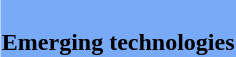<table class="toccolours" style="float:right; clear:right; margin:0 0 1em 1em;">
<tr>
<td style="background:#79aaf7; text-align:center;"><br><strong>Emerging technologies</strong></td>
</tr>
<tr>
<td><br></td>
</tr>
<tr>
<td><br></td>
</tr>
<tr>
<td><br></td>
</tr>
<tr>
<td><br></td>
</tr>
<tr>
<td><br></td>
</tr>
<tr>
<td></td>
</tr>
</table>
